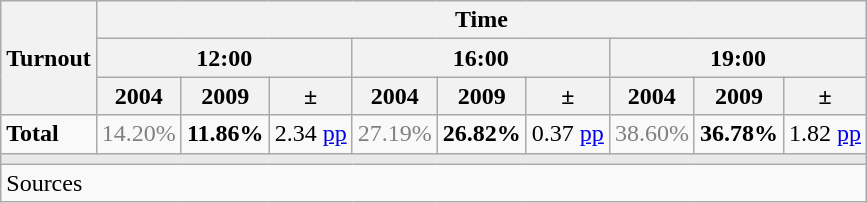<table class="wikitable sortable" style="text-align:right;">
<tr>
<th rowspan="3">Turnout</th>
<th colspan="9">Time</th>
</tr>
<tr>
<th colspan="3">12:00</th>
<th colspan="3">16:00</th>
<th colspan="3">19:00</th>
</tr>
<tr>
<th>2004</th>
<th>2009</th>
<th>±</th>
<th>2004</th>
<th>2009</th>
<th>±</th>
<th>2004</th>
<th>2009</th>
<th>±</th>
</tr>
<tr>
<td align="left"><strong>Total</strong></td>
<td style="color:gray;">14.20%</td>
<td><strong>11.86%</strong></td>
<td> 2.34 <a href='#'>pp</a></td>
<td style="color:gray;">27.19%</td>
<td><strong>26.82%</strong></td>
<td> 0.37 <a href='#'>pp</a></td>
<td style="color:gray;">38.60%</td>
<td><strong>36.78%</strong></td>
<td> 1.82 <a href='#'>pp</a></td>
</tr>
<tr>
<td colspan="10" bgcolor="#E9E9E9"></td>
</tr>
<tr>
<td align="left" colspan="10">Sources</td>
</tr>
</table>
